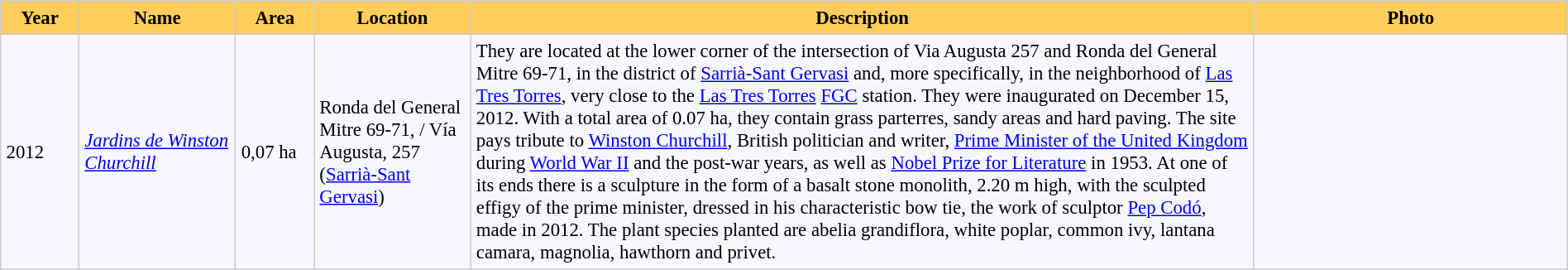<table bgcolor="#f7f8ff" cellpadding="4" cellspacing="0" border="1" style="font-size: 95%; border: #cccccc solid 1px; border-collapse: collapse;">
<tr>
<th width="5%" style="background:#ffce5d;">Year</th>
<th width="10%" style="background:#ffce5d;">Name</th>
<th width="5%" style="background:#ffce5d;">Area</th>
<th width="10%" style="background:#ffce5d;">Location</th>
<th width="50%" style="background:#ffce5d;">Description</th>
<th width="20%" style="background:#ffce5d;">Photo</th>
</tr>
<tr ---->
</tr>
<tr>
<td>2012</td>
<td><em><a href='#'>Jardins de Winston Churchill</a></em></td>
<td>0,07 ha</td>
<td>Ronda del General Mitre 69-71, / Vía Augusta, 257 (<a href='#'>Sarrià-Sant Gervasi</a>)</td>
<td>They are located at the lower corner of the intersection of Via Augusta 257 and Ronda del General Mitre 69-71, in the district of <a href='#'>Sarrià-Sant Gervasi</a> and, more specifically, in the neighborhood of <a href='#'>Las Tres Torres</a>, very close to the <a href='#'>Las Tres Torres</a> <a href='#'>FGC</a> station. They were inaugurated on December 15, 2012. With a total area of 0.07 ha, they contain grass parterres, sandy areas and hard paving. The site pays tribute to <a href='#'>Winston Churchill</a>, British politician and writer, <a href='#'>Prime Minister of the United Kingdom</a> during <a href='#'>World War II</a> and the post-war years, as well as <a href='#'>Nobel Prize for Literature</a> in 1953. At one of its ends there is a sculpture in the form of a basalt stone monolith, 2.20 m high, with the sculpted effigy of the prime minister, dressed in his characteristic bow tie, the work of sculptor <a href='#'>Pep Codó</a>, made in 2012. The plant species planted are abelia grandiflora, white poplar, common ivy, lantana camara, magnolia, hawthorn and privet.</td>
<td></td>
</tr>
</table>
